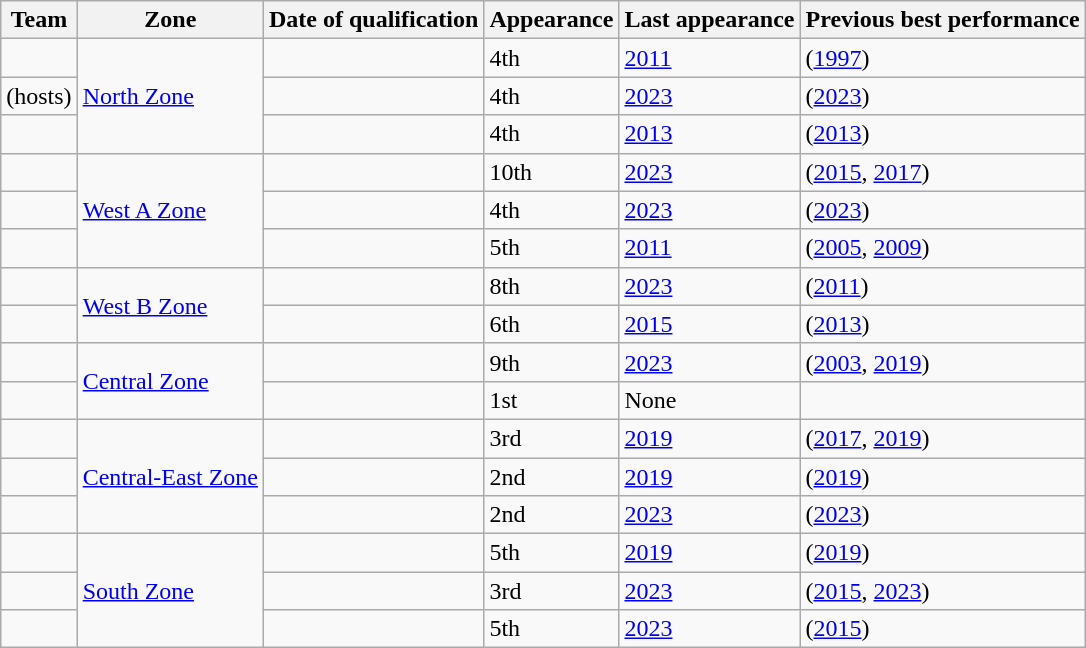<table class="wikitable sortable">
<tr>
<th>Team</th>
<th>Zone</th>
<th>Date of qualification</th>
<th data-sort-type="number">Appearance</th>
<th>Last appearance</th>
<th>Previous best performance</th>
</tr>
<tr>
<td></td>
<td rowspan="3"><a href='#'>North Zone</a></td>
<td></td>
<td>4th</td>
<td><a href='#'>2011</a></td>
<td><strong></strong> (<a href='#'>1997</a>)</td>
</tr>
<tr>
<td> (hosts)</td>
<td></td>
<td>4th</td>
<td><a href='#'>2023</a></td>
<td> (<a href='#'>2023</a>)</td>
</tr>
<tr>
<td></td>
<td></td>
<td>4th</td>
<td><a href='#'>2013</a></td>
<td> (<a href='#'>2013</a>)</td>
</tr>
<tr>
<td></td>
<td rowspan=3><a href='#'>West A Zone</a></td>
<td></td>
<td>10th</td>
<td><a href='#'>2023</a></td>
<td><strong></strong> (<a href='#'>2015</a>, <a href='#'>2017</a>)</td>
</tr>
<tr>
<td></td>
<td></td>
<td>4th</td>
<td><a href='#'>2023</a></td>
<td><strong></strong> (<a href='#'>2023</a>)</td>
</tr>
<tr>
<td></td>
<td></td>
<td>5th</td>
<td><a href='#'>2011</a></td>
<td><strong></strong> (<a href='#'>2005</a>, <a href='#'>2009</a>)</td>
</tr>
<tr>
<td></td>
<td rowspan=2><a href='#'>West B Zone</a></td>
<td></td>
<td>8th</td>
<td><a href='#'>2023</a></td>
<td><strong></strong> (<a href='#'>2011</a>)</td>
</tr>
<tr>
<td></td>
<td></td>
<td>6th</td>
<td><a href='#'>2015</a></td>
<td><strong></strong> (<a href='#'>2013</a>)</td>
</tr>
<tr>
<td></td>
<td rowspan=2><a href='#'>Central Zone</a></td>
<td></td>
<td>9th</td>
<td><a href='#'>2023</a></td>
<td><strong></strong> (<a href='#'>2003</a>, <a href='#'>2019</a>)</td>
</tr>
<tr>
<td></td>
<td></td>
<td>1st</td>
<td>None</td>
<td></td>
</tr>
<tr>
<td></td>
<td rowspan=3><a href='#'>Central-East Zone</a></td>
<td></td>
<td>3rd</td>
<td><a href='#'>2019</a></td>
<td> (<a href='#'>2017</a>, <a href='#'>2019</a>)</td>
</tr>
<tr>
<td></td>
<td></td>
<td>2nd</td>
<td><a href='#'>2019</a></td>
<td> (<a href='#'>2019</a>)</td>
</tr>
<tr>
<td></td>
<td></td>
<td>2nd</td>
<td><a href='#'>2023</a></td>
<td> (<a href='#'>2023</a>)</td>
</tr>
<tr>
<td></td>
<td rowspan=3><a href='#'>South Zone</a></td>
<td></td>
<td>5th</td>
<td><a href='#'>2019</a></td>
<td> (<a href='#'>2019</a>)</td>
</tr>
<tr>
<td></td>
<td></td>
<td>3rd</td>
<td><a href='#'>2023</a></td>
<td> (<a href='#'>2015</a>, <a href='#'>2023</a>)</td>
</tr>
<tr>
<td></td>
<td></td>
<td>5th</td>
<td><a href='#'>2023</a></td>
<td> (<a href='#'>2015</a>)</td>
</tr>
</table>
